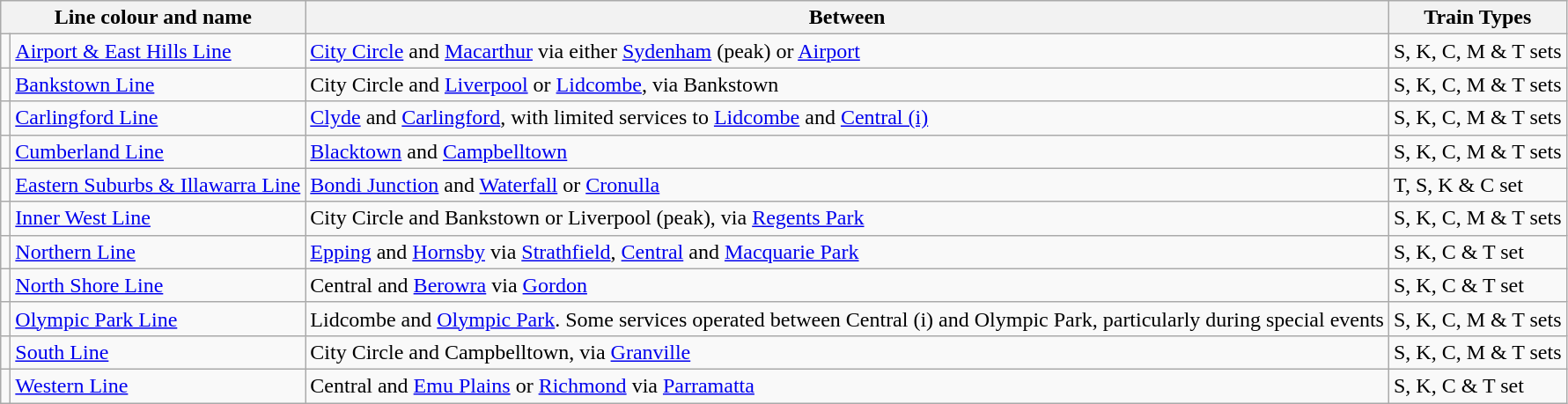<table class="wikitable">
<tr>
<th colspan="2">Line colour and name</th>
<th>Between</th>
<th>Train Types</th>
</tr>
<tr>
<td class="noresize"></td>
<td><a href='#'>Airport & East Hills Line</a></td>
<td><a href='#'>City Circle</a> and <a href='#'>Macarthur</a> via either <a href='#'>Sydenham</a> (peak) or <a href='#'>Airport</a></td>
<td>S, K, C, M & T sets</td>
</tr>
<tr>
<td></td>
<td><a href='#'>Bankstown Line</a></td>
<td>City Circle and <a href='#'>Liverpool</a> or <a href='#'>Lidcombe</a>, via Bankstown</td>
<td>S, K, C, M & T sets</td>
</tr>
<tr>
<td></td>
<td><a href='#'>Carlingford Line</a></td>
<td><a href='#'>Clyde</a> and <a href='#'>Carlingford</a>, with limited services to <a href='#'>Lidcombe</a> and <a href='#'>Central (i)</a></td>
<td>S, K, C, M & T sets</td>
</tr>
<tr>
<td></td>
<td><a href='#'>Cumberland Line</a></td>
<td><a href='#'>Blacktown</a> and <a href='#'>Campbelltown</a></td>
<td>S, K, C, M & T sets</td>
</tr>
<tr>
<td></td>
<td><a href='#'>Eastern Suburbs & Illawarra Line</a></td>
<td><a href='#'>Bondi Junction</a> and <a href='#'>Waterfall</a> or <a href='#'>Cronulla</a></td>
<td>T, S, K & C set</td>
</tr>
<tr>
<td></td>
<td><a href='#'>Inner West Line</a></td>
<td>City Circle and Bankstown or Liverpool (peak), via <a href='#'>Regents Park</a></td>
<td>S, K, C, M & T sets</td>
</tr>
<tr>
<td></td>
<td><a href='#'>Northern Line</a></td>
<td><a href='#'>Epping</a> and <a href='#'>Hornsby</a> via <a href='#'>Strathfield</a>, <a href='#'>Central</a> and <a href='#'>Macquarie Park</a></td>
<td>S, K, C & T set</td>
</tr>
<tr>
<td></td>
<td><a href='#'>North Shore Line</a></td>
<td>Central and <a href='#'>Berowra</a> via <a href='#'>Gordon</a></td>
<td>S, K, C & T set</td>
</tr>
<tr>
<td></td>
<td><a href='#'>Olympic Park Line</a></td>
<td>Lidcombe and <a href='#'>Olympic Park</a>. Some services operated between Central (i) and Olympic Park, particularly during special events</td>
<td>S, K, C, M & T sets</td>
</tr>
<tr>
<td></td>
<td><a href='#'>South Line</a></td>
<td>City Circle and Campbelltown, via <a href='#'>Granville</a></td>
<td>S, K, C, M & T sets</td>
</tr>
<tr>
<td></td>
<td><a href='#'>Western Line</a></td>
<td>Central and <a href='#'>Emu Plains</a> or <a href='#'>Richmond</a> via <a href='#'>Parramatta</a></td>
<td>S, K, C & T set</td>
</tr>
</table>
